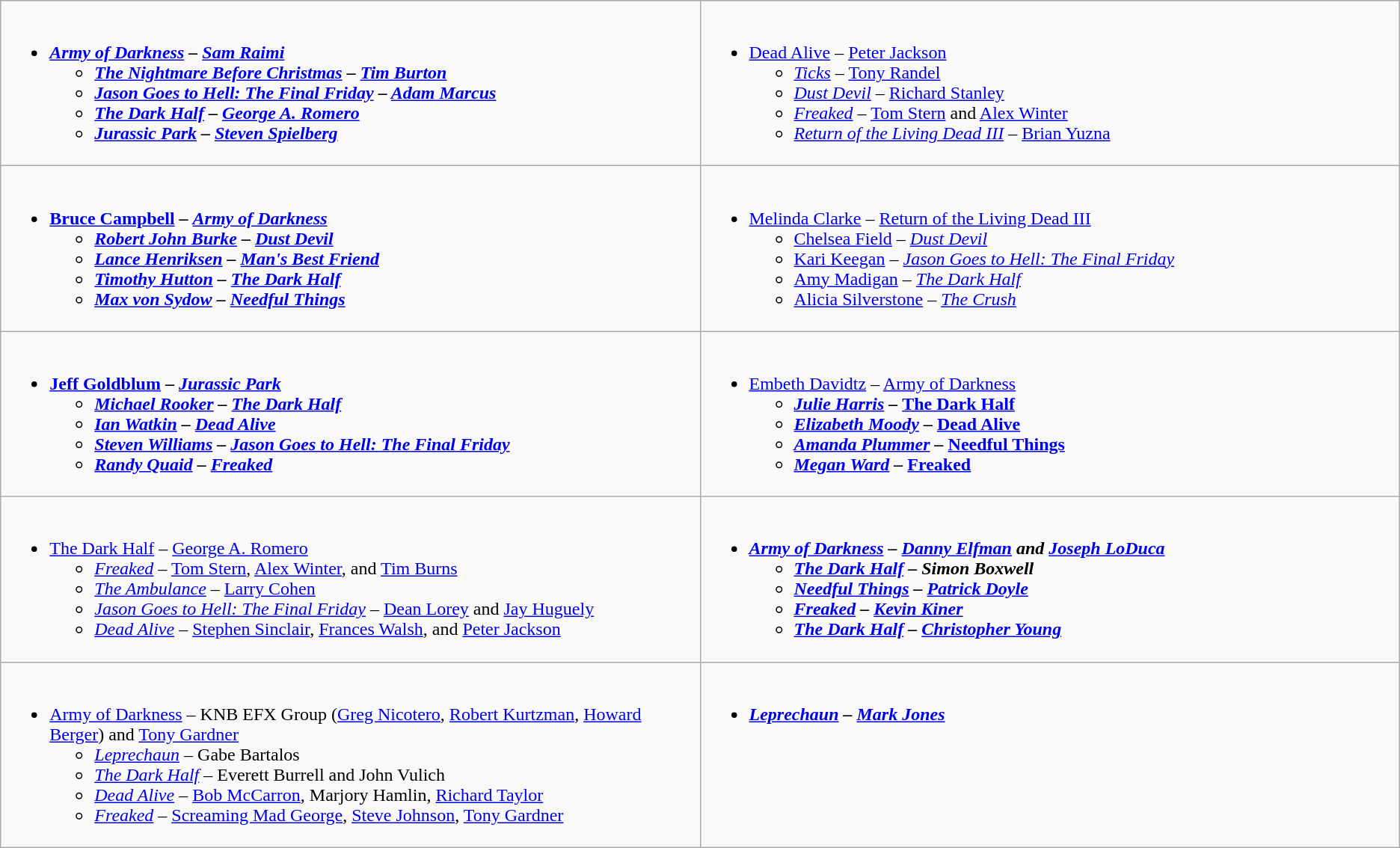<table class="wikitable">
<tr>
<td valign="top" width="50%"><br><ul><li><strong><em><a href='#'>Army of Darkness</a><em> – <a href='#'>Sam Raimi</a> <strong><ul><li></em><a href='#'>The Nightmare Before Christmas</a><em> – <a href='#'>Tim Burton</a></li><li></em><a href='#'>Jason Goes to Hell: The Final Friday</a><em> – <a href='#'>Adam Marcus</a></li><li></em><a href='#'>The Dark Half</a><em> – <a href='#'>George A. Romero</a></li><li></em><a href='#'>Jurassic Park</a><em> – <a href='#'>Steven Spielberg</a></li></ul></li></ul></td>
<td valign="top" width="50%"><br><ul><li></em></strong><a href='#'>Dead Alive</a></em> – <a href='#'>Peter Jackson</a></strong><ul><li><em><a href='#'>Ticks</a></em> – <a href='#'>Tony Randel</a></li><li><em><a href='#'>Dust Devil</a></em> – <a href='#'>Richard Stanley</a></li><li><em><a href='#'>Freaked</a></em> – <a href='#'>Tom Stern</a> and <a href='#'>Alex Winter</a></li><li><em><a href='#'>Return of the Living Dead III</a></em> – <a href='#'>Brian Yuzna</a></li></ul></li></ul></td>
</tr>
<tr>
<td valign="top"><br><ul><li><strong><a href='#'>Bruce Campbell</a> – <em><a href='#'>Army of Darkness</a><strong><em><ul><li><a href='#'>Robert John Burke</a> – </em><a href='#'>Dust Devil</a><em></li><li><a href='#'>Lance Henriksen</a> – </em><a href='#'>Man's Best Friend</a><em></li><li><a href='#'>Timothy Hutton</a> – </em><a href='#'>The Dark Half</a><em></li><li><a href='#'>Max von Sydow</a> – </em><a href='#'>Needful Things</a><em></li></ul></li></ul></td>
<td valign="top"><br><ul><li></strong><a href='#'>Melinda Clarke</a> – </em><a href='#'>Return of the Living Dead III</a></em></strong><ul><li><a href='#'>Chelsea Field</a> – <em><a href='#'>Dust Devil</a></em></li><li><a href='#'>Kari Keegan</a> – <em><a href='#'>Jason Goes to Hell: The Final Friday</a></em></li><li><a href='#'>Amy Madigan</a> – <em><a href='#'>The Dark Half</a></em></li><li><a href='#'>Alicia Silverstone</a> – <em><a href='#'>The Crush</a></em></li></ul></li></ul></td>
</tr>
<tr>
<td valign="top"><br><ul><li><strong><a href='#'>Jeff Goldblum</a> – <em><a href='#'>Jurassic Park</a><strong><em><ul><li><a href='#'>Michael Rooker</a> – </em><a href='#'>The Dark Half</a><em></li><li><a href='#'>Ian Watkin</a> – </em><a href='#'>Dead Alive</a><em></li><li><a href='#'>Steven Williams</a> – </em><a href='#'>Jason Goes to Hell: The Final Friday</a><em></li><li><a href='#'>Randy Quaid</a> – </em><a href='#'>Freaked</a><em></li></ul></li></ul></td>
<td valign="top"><br><ul><li></strong><a href='#'>Embeth Davidtz</a> – </em><a href='#'>Army of Darkness</a><em> <strong><ul><li><a href='#'>Julie Harris</a> – </em><a href='#'>The Dark Half</a><em></li><li><a href='#'>Elizabeth Moody</a> – </em><a href='#'>Dead Alive</a><em></li><li><a href='#'>Amanda Plummer</a> – </em><a href='#'>Needful Things</a><em></li><li><a href='#'>Megan Ward</a> – </em><a href='#'>Freaked</a><em></li></ul></li></ul></td>
</tr>
<tr>
<td valign="top"><br><ul><li></em></strong><a href='#'>The Dark Half</a></em> – <a href='#'>George A. Romero</a></strong><ul><li><em><a href='#'>Freaked</a></em> – <a href='#'>Tom Stern</a>, <a href='#'>Alex Winter</a>, and <a href='#'>Tim Burns</a></li><li><em><a href='#'>The Ambulance</a></em> – <a href='#'>Larry Cohen</a></li><li><em><a href='#'>Jason Goes to Hell: The Final Friday</a></em> – <a href='#'>Dean Lorey</a> and <a href='#'>Jay Huguely</a></li><li><em><a href='#'>Dead Alive</a></em> – <a href='#'>Stephen Sinclair</a>, <a href='#'>Frances Walsh</a>, and <a href='#'>Peter Jackson</a></li></ul></li></ul></td>
<td valign="top"><br><ul><li><strong><em><a href='#'>Army of Darkness</a><em> – <a href='#'>Danny Elfman</a> and <a href='#'>Joseph LoDuca</a><strong><ul><li></em><a href='#'>The Dark Half</a><em> – Simon Boxwell</li><li></em><a href='#'>Needful Things</a><em> – <a href='#'>Patrick Doyle</a></li><li></em><a href='#'>Freaked</a><em> – <a href='#'>Kevin Kiner</a></li><li></em><a href='#'>The Dark Half</a><em> – <a href='#'>Christopher Young</a></li></ul></li></ul></td>
</tr>
<tr>
<td valign="top"><br><ul><li></em></strong><a href='#'>Army of Darkness</a></em> – KNB EFX Group (<a href='#'>Greg Nicotero</a>, <a href='#'>Robert Kurtzman</a>, <a href='#'>Howard Berger</a>) and <a href='#'>Tony Gardner</a></strong><ul><li><em><a href='#'>Leprechaun</a></em> – Gabe Bartalos</li><li><em><a href='#'>The Dark Half</a></em> – Everett Burrell and John Vulich</li><li><em><a href='#'>Dead Alive</a></em> – <a href='#'>Bob McCarron</a>, Marjory Hamlin, <a href='#'>Richard Taylor</a></li><li><em><a href='#'>Freaked</a></em> – <a href='#'>Screaming Mad George</a>, <a href='#'>Steve Johnson</a>, <a href='#'>Tony Gardner</a></li></ul></li></ul></td>
<td valign="top"><br><ul><li><strong><em><a href='#'>Leprechaun</a><em> – <a href='#'>Mark Jones</a><strong></li></ul></td>
</tr>
</table>
